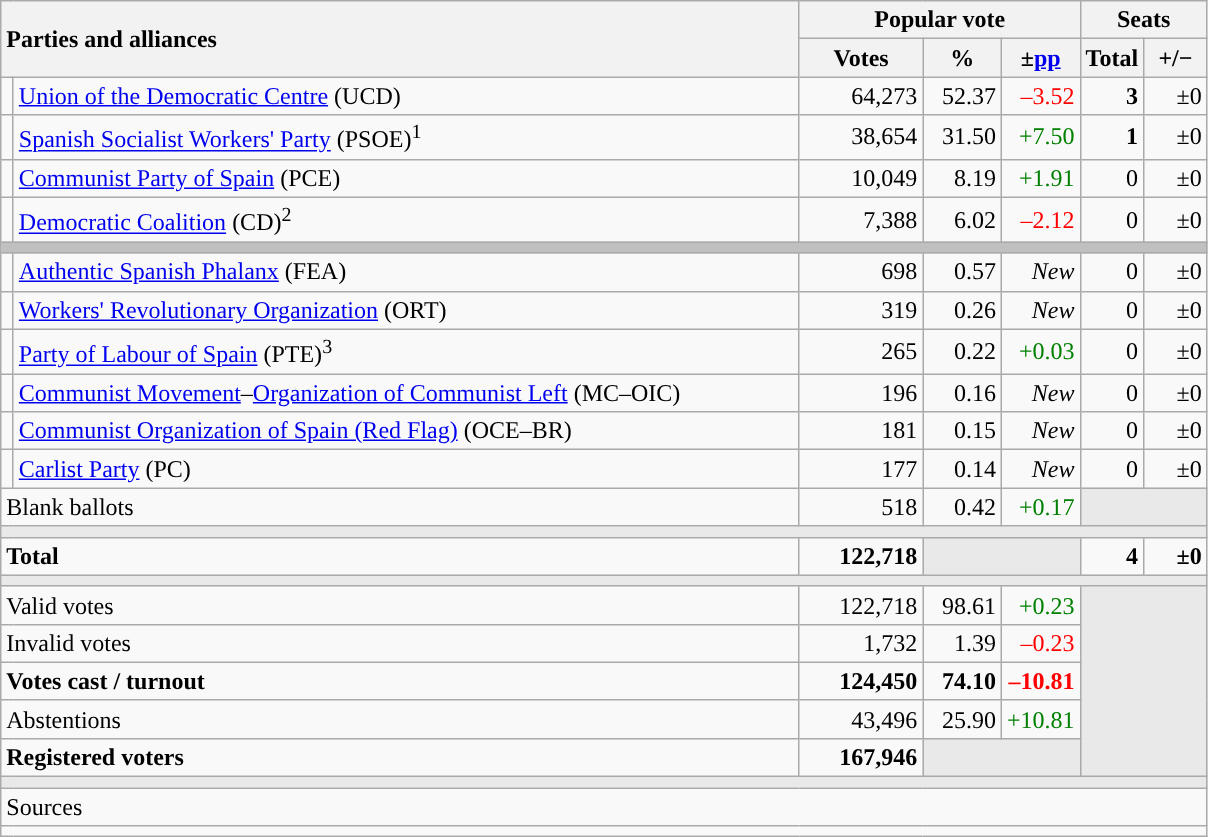<table class="wikitable" style="text-align:right;">
<tr>
<th style="text-align:left;" rowspan="2" colspan="2" width="525">Parties and alliances</th>
<th colspan="3">Popular vote</th>
<th colspan="2">Seats</th>
</tr>
<tr>
<th width="75">Votes</th>
<th width="45">%</th>
<th width="45">±<a href='#'>pp</a></th>
<th width="35">Total</th>
<th width="35">+/−</th>
</tr>
<tr>
<td width="1" style="color:inherit;background:"></td>
<td align="left"><a href='#'>Union of the Democratic Centre</a> (UCD)</td>
<td>64,273</td>
<td>52.37</td>
<td style="color:red;">–3.52</td>
<td><strong>3</strong></td>
<td>±0</td>
</tr>
<tr>
<td style="color:inherit;background:"></td>
<td align="left"><a href='#'>Spanish Socialist Workers' Party</a> (PSOE)<sup>1</sup></td>
<td>38,654</td>
<td>31.50</td>
<td style="color:green;">+7.50</td>
<td><strong>1</strong></td>
<td>±0</td>
</tr>
<tr>
<td style="color:inherit;background:"></td>
<td align="left"><a href='#'>Communist Party of Spain</a> (PCE)</td>
<td>10,049</td>
<td>8.19</td>
<td style="color:green;">+1.91</td>
<td>0</td>
<td>±0</td>
</tr>
<tr>
<td style="color:inherit;background:"></td>
<td align="left"><a href='#'>Democratic Coalition</a> (CD)<sup>2</sup></td>
<td>7,388</td>
<td>6.02</td>
<td style="color:red;">–2.12</td>
<td>0</td>
<td>±0</td>
</tr>
<tr>
<td colspan="7" bgcolor="#C0C0C0"></td>
</tr>
<tr>
<td style="color:inherit;background:"></td>
<td align="left"><a href='#'>Authentic Spanish Phalanx</a> (FEA)</td>
<td>698</td>
<td>0.57</td>
<td><em>New</em></td>
<td>0</td>
<td>±0</td>
</tr>
<tr>
<td style="color:inherit;background:"></td>
<td align="left"><a href='#'>Workers' Revolutionary Organization</a> (ORT)</td>
<td>319</td>
<td>0.26</td>
<td><em>New</em></td>
<td>0</td>
<td>±0</td>
</tr>
<tr>
<td style="color:inherit;background:"></td>
<td align="left"><a href='#'>Party of Labour of Spain</a> (PTE)<sup>3</sup></td>
<td>265</td>
<td>0.22</td>
<td style="color:green;">+0.03</td>
<td>0</td>
<td>±0</td>
</tr>
<tr>
<td style="color:inherit;background:"></td>
<td align="left"><a href='#'>Communist Movement</a>–<a href='#'>Organization of Communist Left</a> (MC–OIC)</td>
<td>196</td>
<td>0.16</td>
<td><em>New</em></td>
<td>0</td>
<td>±0</td>
</tr>
<tr>
<td style="color:inherit;background:"></td>
<td align="left"><a href='#'>Communist Organization of Spain (Red Flag)</a> (OCE–BR)</td>
<td>181</td>
<td>0.15</td>
<td><em>New</em></td>
<td>0</td>
<td>±0</td>
</tr>
<tr>
<td style="color:inherit;background:"></td>
<td align="left"><a href='#'>Carlist Party</a> (PC)</td>
<td>177</td>
<td>0.14</td>
<td><em>New</em></td>
<td>0</td>
<td>±0</td>
</tr>
<tr>
<td align="left" colspan="2">Blank ballots</td>
<td>518</td>
<td>0.42</td>
<td style="color:green;">+0.17</td>
<td bgcolor="#E9E9E9" colspan="2"></td>
</tr>
<tr>
<td colspan="7" bgcolor="#E9E9E9"></td>
</tr>
<tr style="font-weight:bold;">
<td align="left" colspan="2">Total</td>
<td>122,718</td>
<td bgcolor="#E9E9E9" colspan="2"></td>
<td>4</td>
<td>±0</td>
</tr>
<tr>
<td colspan="7" bgcolor="#E9E9E9"></td>
</tr>
<tr>
<td align="left" colspan="2">Valid votes</td>
<td>122,718</td>
<td>98.61</td>
<td style="color:green;">+0.23</td>
<td bgcolor="#E9E9E9" colspan="2" rowspan="5"></td>
</tr>
<tr>
<td align="left" colspan="2">Invalid votes</td>
<td>1,732</td>
<td>1.39</td>
<td style="color:red;">–0.23</td>
</tr>
<tr style="font-weight:bold;">
<td align="left" colspan="2">Votes cast / turnout</td>
<td>124,450</td>
<td>74.10</td>
<td style="color:red;">–10.81</td>
</tr>
<tr>
<td align="left" colspan="2">Abstentions</td>
<td>43,496</td>
<td>25.90</td>
<td style="color:green;">+10.81</td>
</tr>
<tr style="font-weight:bold;">
<td align="left" colspan="2">Registered voters</td>
<td>167,946</td>
<td bgcolor="#E9E9E9" colspan="2"></td>
</tr>
<tr>
<td colspan="7" bgcolor="#E9E9E9"></td>
</tr>
<tr>
<td align="left" colspan="7">Sources</td>
</tr>
<tr>
<td colspan="7" style="text-align:left; max-width:790px;"></td>
</tr>
</table>
